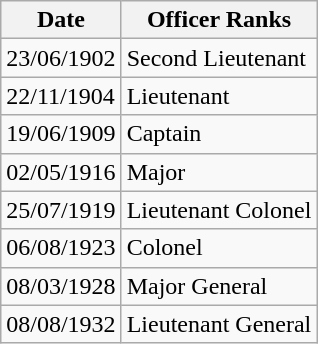<table class="wikitable ">
<tr>
<th>Date</th>
<th>Officer Ranks</th>
</tr>
<tr>
<td>23/06/1902</td>
<td>Second Lieutenant</td>
</tr>
<tr>
<td>22/11/1904</td>
<td>Lieutenant</td>
</tr>
<tr>
<td>19/06/1909</td>
<td>Captain</td>
</tr>
<tr>
<td>02/05/1916</td>
<td>Major</td>
</tr>
<tr>
<td>25/07/1919</td>
<td>Lieutenant Colonel</td>
</tr>
<tr>
<td>06/08/1923</td>
<td>Colonel</td>
</tr>
<tr>
<td>08/03/1928</td>
<td>Major General</td>
</tr>
<tr>
<td>08/08/1932</td>
<td>Lieutenant General</td>
</tr>
</table>
